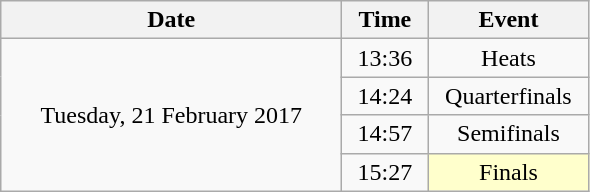<table class = "wikitable" style="text-align:center;">
<tr>
<th width=220>Date</th>
<th width=50>Time</th>
<th width=100>Event</th>
</tr>
<tr>
<td rowspan=4>Tuesday, 21 February 2017</td>
<td>13:36</td>
<td>Heats</td>
</tr>
<tr>
<td>14:24</td>
<td>Quarterfinals</td>
</tr>
<tr>
<td>14:57</td>
<td>Semifinals</td>
</tr>
<tr>
<td>15:27</td>
<td bgcolor=ffffcc>Finals</td>
</tr>
</table>
